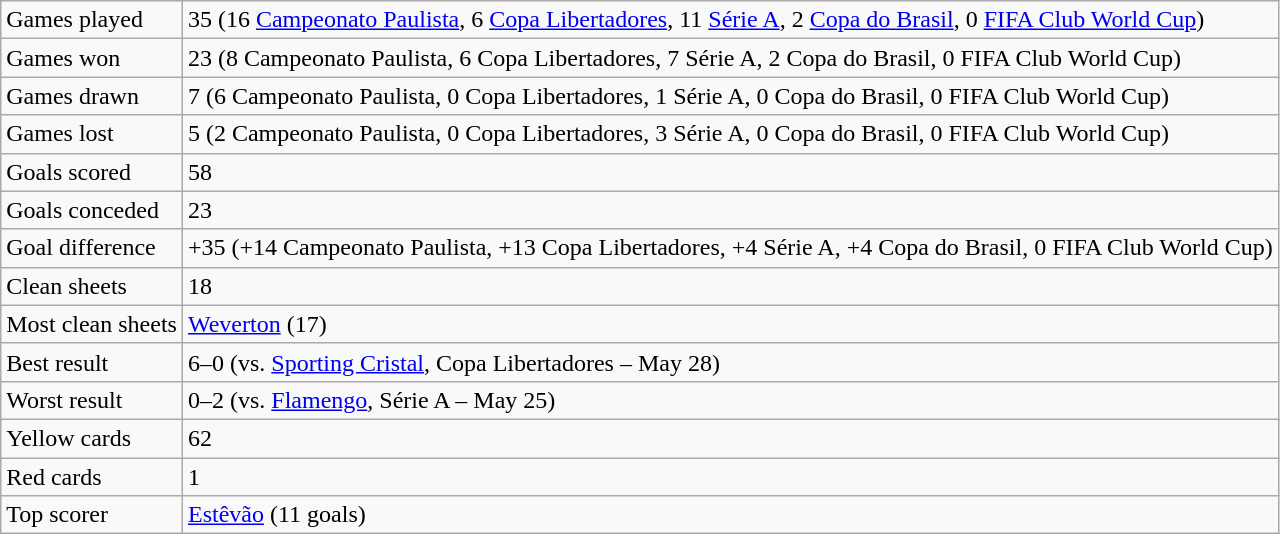<table class="wikitable">
<tr>
<td>Games played</td>
<td>35 (16 <a href='#'>Campeonato Paulista</a>, 6 <a href='#'>Copa Libertadores</a>, 11 <a href='#'>Série A</a>, 2 <a href='#'>Copa do Brasil</a>, 0 <a href='#'>FIFA Club World Cup</a>)</td>
</tr>
<tr>
<td>Games won</td>
<td>23 (8 Campeonato Paulista, 6 Copa Libertadores, 7 Série A, 2 Copa do Brasil, 0 FIFA Club World Cup)</td>
</tr>
<tr>
<td>Games drawn</td>
<td>7 (6 Campeonato Paulista, 0 Copa Libertadores, 1 Série A, 0 Copa do Brasil, 0 FIFA Club World Cup)</td>
</tr>
<tr>
<td>Games lost</td>
<td>5 (2 Campeonato Paulista, 0 Copa Libertadores, 3 Série A, 0 Copa do Brasil, 0 FIFA Club World Cup)</td>
</tr>
<tr>
<td>Goals scored</td>
<td>58</td>
</tr>
<tr>
<td>Goals conceded</td>
<td>23</td>
</tr>
<tr>
<td>Goal difference</td>
<td>+35 (+14 Campeonato Paulista, +13 Copa Libertadores, +4 Série A, +4 Copa do Brasil, 0 FIFA Club World Cup)</td>
</tr>
<tr>
<td>Clean sheets</td>
<td>18</td>
</tr>
<tr>
<td>Most clean sheets</td>
<td><a href='#'>Weverton</a> (17)</td>
</tr>
<tr>
<td>Best result</td>
<td>6–0 (vs. <a href='#'>Sporting Cristal</a>, Copa Libertadores – May 28)</td>
</tr>
<tr>
<td>Worst result</td>
<td>0–2 (vs. <a href='#'>Flamengo</a>, Série A – May 25)</td>
</tr>
<tr>
<td>Yellow cards</td>
<td>62</td>
</tr>
<tr>
<td>Red cards</td>
<td>1</td>
</tr>
<tr>
<td>Top scorer</td>
<td><a href='#'>Estêvão</a> (11 goals)</td>
</tr>
</table>
